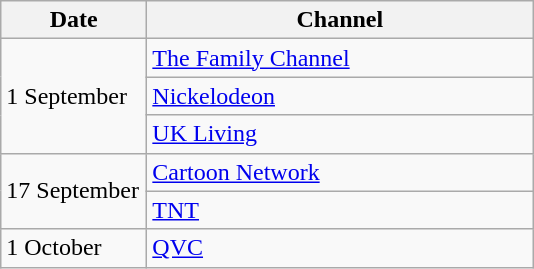<table class="wikitable">
<tr>
<th width=90>Date</th>
<th width=250>Channel</th>
</tr>
<tr>
<td rowspan="3">1 September</td>
<td><a href='#'>The Family Channel</a></td>
</tr>
<tr>
<td><a href='#'>Nickelodeon</a></td>
</tr>
<tr>
<td><a href='#'>UK Living</a></td>
</tr>
<tr>
<td rowspan="2">17 September</td>
<td><a href='#'>Cartoon Network</a></td>
</tr>
<tr>
<td><a href='#'>TNT</a></td>
</tr>
<tr>
<td>1 October</td>
<td><a href='#'>QVC</a></td>
</tr>
</table>
